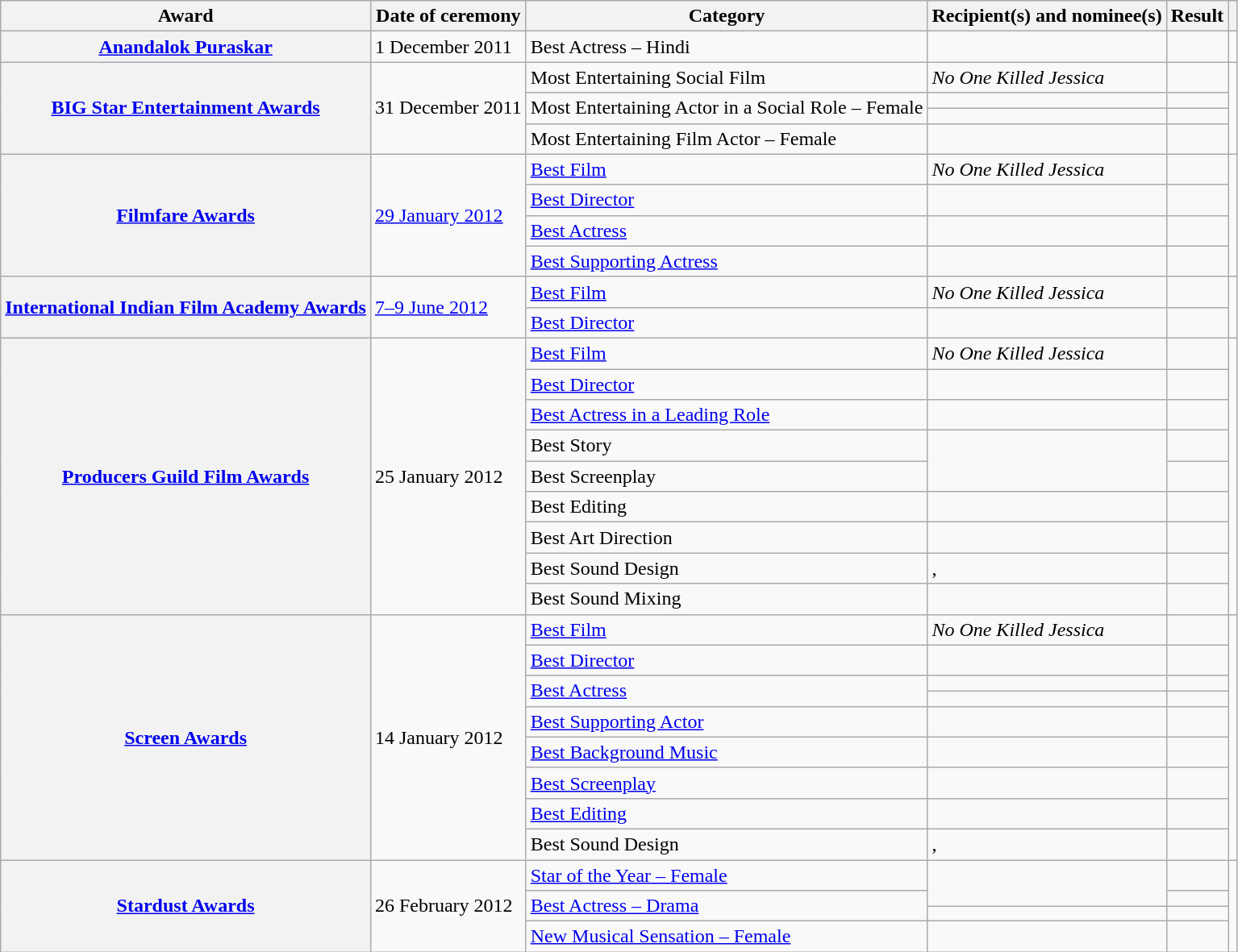<table class="wikitable plainrowheaders sortable">
<tr>
<th scope="col">Award</th>
<th scope="col">Date of ceremony</th>
<th scope="col">Category</th>
<th scope="col">Recipient(s) and nominee(s)</th>
<th scope="col">Result</th>
<th scope="col" class="unsortable"></th>
</tr>
<tr>
<th scope="row"><a href='#'>Anandalok Puraskar</a></th>
<td>1 December 2011</td>
<td>Best Actress – Hindi</td>
<td></td>
<td></td>
<td style="text-align:center;"></td>
</tr>
<tr>
<th scope="row" rowspan="4"><a href='#'>BIG Star Entertainment Awards</a></th>
<td rowspan="4">31 December 2011</td>
<td>Most Entertaining Social Film</td>
<td><em>No One Killed Jessica</em></td>
<td></td>
<td style="text-align:center;" rowspan="4"></td>
</tr>
<tr>
<td rowspan="2">Most Entertaining Actor in a Social Role – Female</td>
<td></td>
<td></td>
</tr>
<tr>
<td></td>
<td></td>
</tr>
<tr>
<td>Most Entertaining Film Actor – Female</td>
<td></td>
<td></td>
</tr>
<tr>
<th scope="row" rowspan="4"><a href='#'>Filmfare Awards</a></th>
<td rowspan="4"><a href='#'>29 January 2012</a></td>
<td><a href='#'>Best Film</a></td>
<td><em>No One Killed Jessica</em></td>
<td></td>
<td style="text-align:center;" rowspan="4"><br></td>
</tr>
<tr>
<td><a href='#'>Best Director</a></td>
<td></td>
<td></td>
</tr>
<tr>
<td><a href='#'>Best Actress</a></td>
<td></td>
<td></td>
</tr>
<tr>
<td><a href='#'>Best Supporting Actress</a></td>
<td></td>
<td></td>
</tr>
<tr>
<th scope="row" rowspan="2"><a href='#'>International Indian Film Academy Awards</a></th>
<td rowspan="2"><a href='#'>7–9 June 2012</a></td>
<td><a href='#'>Best Film</a></td>
<td><em>No One Killed Jessica</em></td>
<td></td>
<td style="text-align:center;" rowspan="2"></td>
</tr>
<tr>
<td><a href='#'>Best Director</a></td>
<td></td>
<td></td>
</tr>
<tr>
<th scope="row" rowspan="9"><a href='#'>Producers Guild Film Awards</a></th>
<td rowspan="9">25 January 2012</td>
<td><a href='#'>Best Film</a></td>
<td><em>No One Killed Jessica</em></td>
<td></td>
<td style="text-align:center;" rowspan="9"><br></td>
</tr>
<tr>
<td><a href='#'>Best Director</a></td>
<td></td>
<td></td>
</tr>
<tr>
<td><a href='#'>Best Actress in a Leading Role</a></td>
<td></td>
<td></td>
</tr>
<tr>
<td>Best Story</td>
<td rowspan="2"></td>
<td></td>
</tr>
<tr>
<td>Best Screenplay</td>
<td></td>
</tr>
<tr>
<td>Best Editing</td>
<td></td>
<td></td>
</tr>
<tr>
<td>Best Art Direction</td>
<td></td>
<td></td>
</tr>
<tr>
<td>Best Sound Design</td>
<td>, </td>
<td></td>
</tr>
<tr>
<td>Best Sound Mixing</td>
<td></td>
<td></td>
</tr>
<tr>
<th scope="row" rowspan="9"><a href='#'>Screen Awards</a></th>
<td rowspan="9">14 January 2012</td>
<td><a href='#'>Best Film</a></td>
<td><em>No One Killed Jessica</em></td>
<td></td>
<td style="text-align:center;" rowspan="9"><br></td>
</tr>
<tr>
<td><a href='#'>Best Director</a></td>
<td></td>
<td></td>
</tr>
<tr>
<td rowspan="2"><a href='#'>Best Actress</a></td>
<td></td>
<td></td>
</tr>
<tr>
<td></td>
<td></td>
</tr>
<tr>
<td><a href='#'>Best Supporting Actor</a></td>
<td></td>
<td></td>
</tr>
<tr>
<td><a href='#'>Best Background Music</a></td>
<td></td>
<td></td>
</tr>
<tr>
<td><a href='#'>Best Screenplay</a></td>
<td></td>
<td></td>
</tr>
<tr>
<td><a href='#'>Best Editing</a></td>
<td></td>
<td></td>
</tr>
<tr>
<td>Best Sound Design</td>
<td>, </td>
<td></td>
</tr>
<tr>
<th scope="row" rowspan="4"><a href='#'>Stardust Awards</a></th>
<td rowspan="4">26 February 2012</td>
<td><a href='#'>Star of the Year – Female</a></td>
<td rowspan="2"></td>
<td></td>
<td style="text-align:center;" rowspan="4"><br></td>
</tr>
<tr>
<td rowspan="2"><a href='#'>Best Actress – Drama</a></td>
<td></td>
</tr>
<tr>
<td></td>
<td></td>
</tr>
<tr>
<td><a href='#'>New Musical Sensation – Female</a></td>
<td> </td>
<td></td>
</tr>
</table>
